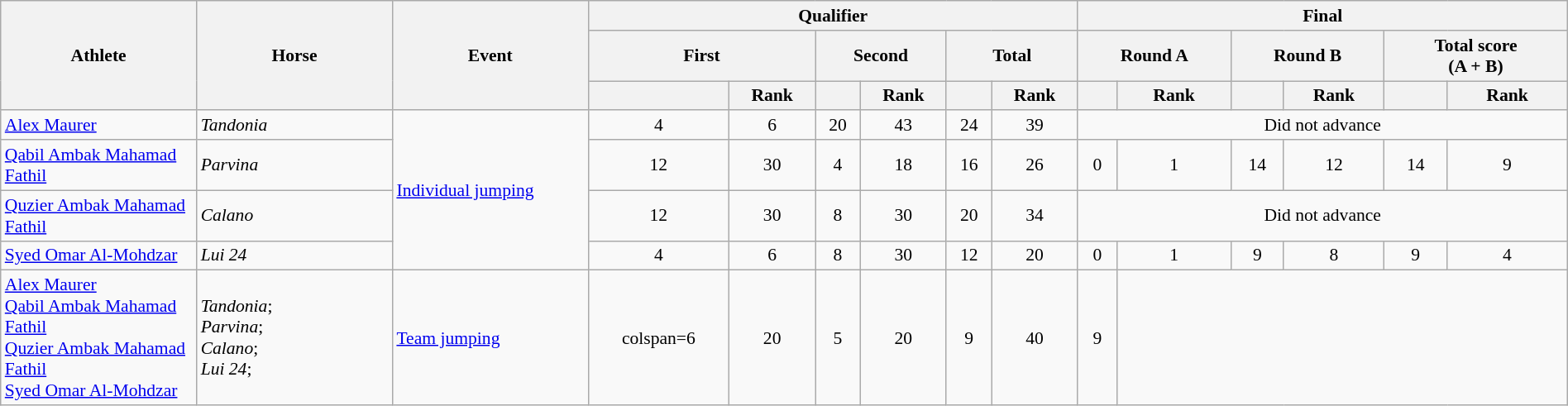<table class="wikitable" width="100%" style="text-align:center; font-size:90%;">
<tr>
<th rowspan="3" width="10%">Athlete</th>
<th rowspan="3" width="10%">Horse</th>
<th rowspan="3" width="10%">Event</th>
<th colspan="6" width="25%">Qualifier</th>
<th colspan="6" width="25%">Final</th>
</tr>
<tr>
<th colspan="2">First</th>
<th colspan="2">Second</th>
<th colspan="2">Total</th>
<th colspan="2">Round A</th>
<th colspan="2">Round B</th>
<th colspan="2">Total score<br>(A + B)</th>
</tr>
<tr>
<th></th>
<th>Rank</th>
<th></th>
<th>Rank</th>
<th></th>
<th>Rank</th>
<th></th>
<th>Rank</th>
<th></th>
<th>Rank</th>
<th></th>
<th>Rank</th>
</tr>
<tr>
<td align=left><a href='#'>Alex Maurer</a></td>
<td align=left><em>Tandonia</em></td>
<td align=left rowspan=4><a href='#'>Individual jumping</a></td>
<td>4</td>
<td>6 <strong></strong></td>
<td>20</td>
<td>43</td>
<td>24</td>
<td>39</td>
<td colspan=6>Did not advance</td>
</tr>
<tr>
<td align=left><a href='#'>Qabil Ambak Mahamad Fathil</a></td>
<td align=left><em>Parvina</em></td>
<td>12</td>
<td>30 <strong></strong></td>
<td>4</td>
<td>18</td>
<td>16</td>
<td>26 <strong></strong></td>
<td>0</td>
<td>1 <strong></strong></td>
<td>14</td>
<td>12</td>
<td>14</td>
<td>9</td>
</tr>
<tr>
<td align=left><a href='#'>Quzier Ambak Mahamad Fathil</a></td>
<td align=left><em>Calano</em></td>
<td>12</td>
<td>30 <strong></strong></td>
<td>8</td>
<td>30</td>
<td>20</td>
<td>34</td>
<td colspan=6>Did not advance</td>
</tr>
<tr>
<td align=left><a href='#'>Syed Omar Al-Mohdzar</a></td>
<td align=left><em>Lui 24</em></td>
<td>4</td>
<td>6 <strong></strong></td>
<td>8</td>
<td>30</td>
<td>12</td>
<td>20 <strong></strong></td>
<td>0</td>
<td>1 <strong></strong></td>
<td>9</td>
<td>8</td>
<td>9</td>
<td>4</td>
</tr>
<tr>
<td align=left><a href='#'>Alex Maurer</a><br><a href='#'>Qabil Ambak Mahamad Fathil</a><br><a href='#'>Quzier Ambak Mahamad Fathil</a><br><a href='#'>Syed Omar Al-Mohdzar</a></td>
<td align=left><em>Tandonia</em>;<br><em>Parvina</em>;<br><em>Calano</em>;<br><em>Lui 24</em>;</td>
<td align=left rowspan=2><a href='#'>Team jumping</a></td>
<td>colspan=6 </td>
<td>20</td>
<td>5 <strong></strong></td>
<td>20</td>
<td>9</td>
<td>40</td>
<td>9</td>
</tr>
</table>
